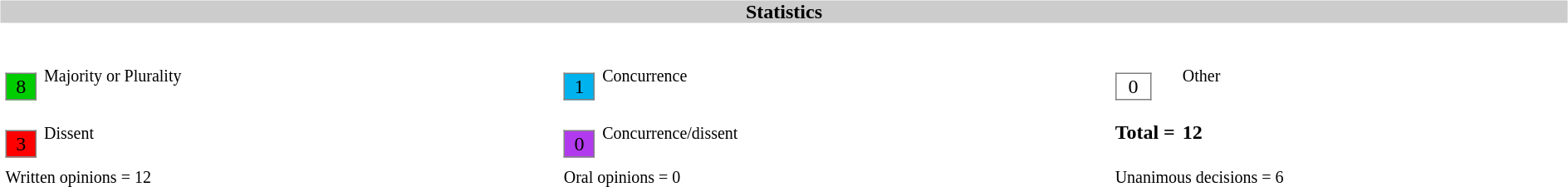<table width=100%>
<tr>
<td><br><table width=100% align=center cellpadding=0 cellspacing=0>
<tr>
<th bgcolor=#CCCCCC>Statistics</th>
</tr>
<tr>
<td><br><table width=100% cellpadding="2" cellspacing="2" border="0"width=25px>
<tr>
<td><br><table border="1" style="border-collapse:collapse;">
<tr>
<td align=center bgcolor=#00CD00 width=25px>8</td>
</tr>
</table>
</td>
<td><small>Majority or Plurality</small></td>
<td width=25px><br><table border="1" style="border-collapse:collapse;">
<tr>
<td align=center width=25px bgcolor=#00B2EE>1</td>
</tr>
</table>
</td>
<td><small>Concurrence</small></td>
<td width=25px><br><table border="1" style="border-collapse:collapse;">
<tr>
<td align=center width=25px bgcolor=white>0</td>
</tr>
</table>
</td>
<td><small>Other</small></td>
</tr>
<tr>
<td width=25px><br><table border="1" style="border-collapse:collapse;">
<tr>
<td align=center width=25px bgcolor=red>3</td>
</tr>
</table>
</td>
<td><small>Dissent</small></td>
<td width=25px><br><table border="1" style="border-collapse:collapse;">
<tr>
<td align=center width=25px bgcolor=#B23AEE>0</td>
</tr>
</table>
</td>
<td><small>Concurrence/dissent</small></td>
<td white-space: nowrap><strong>Total = </strong></td>
<td><strong>12</strong></td>
</tr>
<tr>
<td colspan=2><small>Written opinions = 12</small></td>
<td colspan=2><small>Oral opinions = 0</small></td>
<td colspan=2><small> Unanimous decisions = 6</small></td>
</tr>
</table>
</td>
</tr>
</table>
</td>
</tr>
</table>
